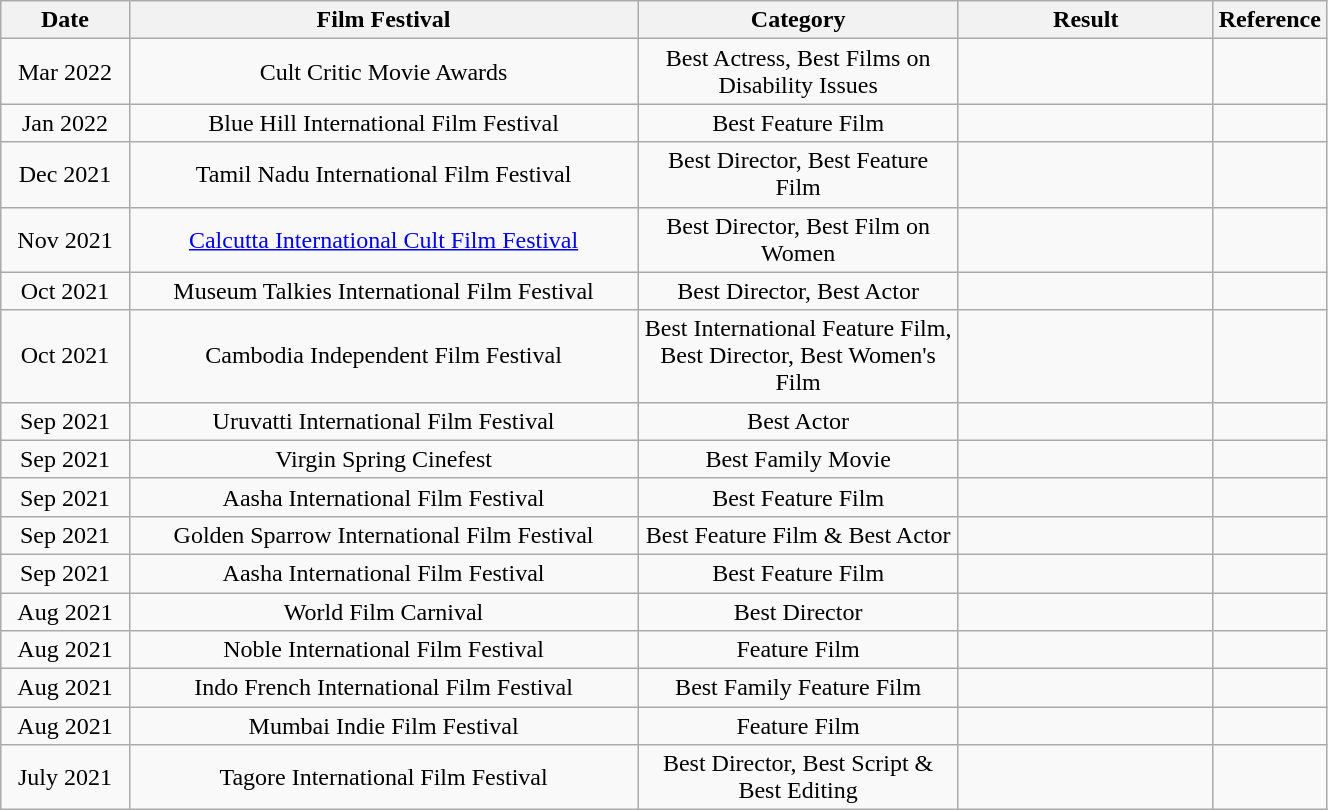<table class="wikitable" style="width:70%;">
<tr>
<th width=10%>Date</th>
<th style="width:40%;">Film Festival</th>
<th style="width:25%;">Category</th>
<th style="width:20%;">Result</th>
<th style="width:20%;">Reference</th>
</tr>
<tr>
<td style="text-align:center;">Mar 2022</td>
<td style="text-align:center;">Cult Critic Movie Awards</td>
<td style="text-align:center;">Best Actress, Best Films on Disability Issues</td>
<td></td>
<td style="text-align:center;"></td>
</tr>
<tr>
<td style="text-align:center;">Jan 2022</td>
<td style="text-align:center;">Blue Hill International Film Festival</td>
<td style="text-align:center;">Best Feature Film</td>
<td></td>
<td style="text-align:center;"></td>
</tr>
<tr>
<td style="text-align:center;">Dec 2021</td>
<td style="text-align:center;">Tamil Nadu International Film Festival</td>
<td style="text-align:center;">Best Director, Best Feature Film</td>
<td></td>
</tr>
<tr>
<td style="text-align:center;">Nov 2021</td>
<td style="text-align:center;"><a href='#'>Calcutta International Cult Film Festival</a></td>
<td style="text-align:center;">Best Director, Best Film on Women</td>
<td></td>
<td style="text-align:center;"></td>
</tr>
<tr>
<td style="text-align:center;">Oct 2021</td>
<td style="text-align:center;">Museum Talkies International Film Festival</td>
<td style="text-align:center;">Best Director, Best Actor</td>
<td></td>
<td style="text-align:center;"></td>
</tr>
<tr>
<td style="text-align:center;">Oct 2021</td>
<td style="text-align:center;">Cambodia Independent Film Festival</td>
<td style="text-align:center;">Best International Feature Film, Best Director, Best Women's Film</td>
<td></td>
<td style="text-align:center;"></td>
</tr>
<tr>
<td style="text-align:center;">Sep 2021</td>
<td style="text-align:center;">Uruvatti International Film Festival</td>
<td style="text-align:center;">Best Actor</td>
<td></td>
<td style="text-align:center;"></td>
</tr>
<tr>
<td style="text-align:center;">Sep 2021</td>
<td style="text-align:center;">Virgin Spring Cinefest</td>
<td style="text-align:center;">Best Family Movie</td>
<td></td>
<td style="text-align:center;"></td>
</tr>
<tr>
<td style="text-align:center;">Sep 2021</td>
<td style="text-align:center;">Aasha International Film Festival</td>
<td style="text-align:center;">Best Feature Film</td>
<td></td>
<td style="text-align:center;"></td>
</tr>
<tr>
<td style="text-align:center;">Sep 2021</td>
<td style="text-align:center;">Golden Sparrow International Film Festival</td>
<td style="text-align:center;">Best Feature Film & Best Actor</td>
<td></td>
<td style="text-align:center;"></td>
</tr>
<tr>
<td style="text-align:center;">Sep 2021</td>
<td style="text-align:center;">Aasha International Film Festival</td>
<td style="text-align:center;">Best Feature Film</td>
<td></td>
<td style="text-align:center;"></td>
</tr>
<tr>
<td style="text-align:center;">Aug 2021</td>
<td style="text-align:center;">World Film Carnival</td>
<td style="text-align:center;">Best Director</td>
<td></td>
<td style="text-align:center;"></td>
</tr>
<tr>
<td style="text-align:center;">Aug 2021</td>
<td style="text-align:center;">Noble International Film Festival</td>
<td style="text-align:center;">Feature Film</td>
<td></td>
<td style="text-align:center;"></td>
</tr>
<tr>
<td style="text-align:center;">Aug 2021</td>
<td style="text-align:center;">Indo French International Film Festival</td>
<td style="text-align:center;">Best Family Feature Film</td>
<td></td>
<td style="text-align:center;"></td>
</tr>
<tr>
<td style="text-align:center;">Aug 2021</td>
<td style="text-align:center;">Mumbai Indie Film Festival</td>
<td style="text-align:center;">Feature Film</td>
<td></td>
<td style="text-align:center;"></td>
</tr>
<tr>
<td style="text-align:center;">July 2021</td>
<td style="text-align:center;">Tagore International Film Festival</td>
<td style="text-align:center;">Best Director, Best Script & Best Editing</td>
<td></td>
<td style="text-align:center;"></td>
</tr>
</table>
